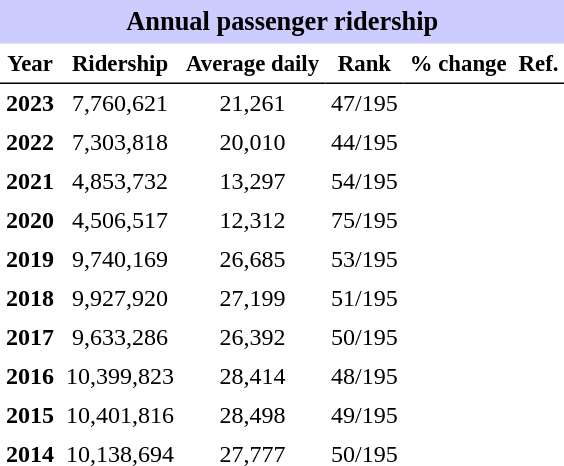<table class="toccolours" cellpadding="4" cellspacing="0" style="text-align:right;">
<tr>
<th colspan="6"  style="background-color:#ccf; background-color:#ccf; font-size:110%; text-align:center;">Annual passenger ridership</th>
</tr>
<tr style="font-size:95%; text-align:center">
<th style="border-bottom:1px solid black">Year</th>
<th style="border-bottom:1px solid black">Ridership</th>
<th style="border-bottom:1px solid black">Average daily</th>
<th style="border-bottom:1px solid black">Rank</th>
<th style="border-bottom:1px solid black">% change</th>
<th style="border-bottom:1px solid black">Ref.</th>
</tr>
<tr style="text-align:center;">
<td><strong>2023</strong></td>
<td>7,760,621</td>
<td>21,261</td>
<td>47/195</td>
<td></td>
<td></td>
</tr>
<tr style="text-align:center;">
<td><strong>2022</strong></td>
<td>7,303,818</td>
<td>20,010</td>
<td>44/195</td>
<td></td>
<td></td>
</tr>
<tr style="text-align:center;">
<td><strong>2021</strong></td>
<td>4,853,732</td>
<td>13,297</td>
<td>54/195</td>
<td></td>
<td></td>
</tr>
<tr style="text-align:center;">
<td><strong>2020</strong></td>
<td>4,506,517</td>
<td>12,312</td>
<td>75/195</td>
<td></td>
<td></td>
</tr>
<tr style="text-align:center;">
<td><strong>2019</strong></td>
<td>9,740,169</td>
<td>26,685</td>
<td>53/195</td>
<td></td>
<td></td>
</tr>
<tr style="text-align:center;">
<td><strong>2018</strong></td>
<td>9,927,920</td>
<td>27,199</td>
<td>51/195</td>
<td></td>
<td></td>
</tr>
<tr style="text-align:center;">
<td><strong>2017</strong></td>
<td>9,633,286</td>
<td>26,392</td>
<td>50/195</td>
<td></td>
<td></td>
</tr>
<tr style="text-align:center;">
<td><strong>2016</strong></td>
<td>10,399,823</td>
<td>28,414</td>
<td>48/195</td>
<td></td>
<td></td>
</tr>
<tr style="text-align:center;">
<td><strong>2015</strong></td>
<td>10,401,816</td>
<td>28,498</td>
<td>49/195</td>
<td></td>
<td></td>
</tr>
<tr style="text-align:center;">
<td><strong>2014</strong></td>
<td>10,138,694</td>
<td>27,777</td>
<td>50/195</td>
<td></td>
<td></td>
</tr>
</table>
